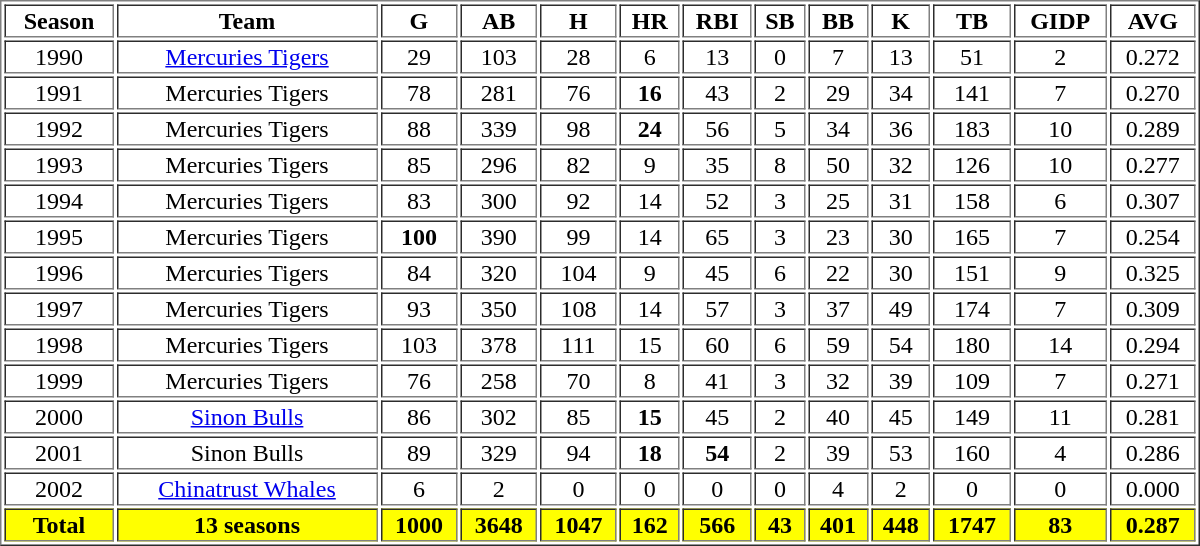<table Border=1 WIDTH=800PX>
<tr align=center>
<th>Season</th>
<th>Team</th>
<th>G</th>
<th>AB</th>
<th>H</th>
<th>HR</th>
<th>RBI</th>
<th>SB</th>
<th>BB</th>
<th>K</th>
<th>TB</th>
<th>GIDP</th>
<th>AVG</th>
</tr>
<tr align="center">
<td>1990</td>
<td><a href='#'>Mercuries Tigers</a></td>
<td>29</td>
<td>103</td>
<td>28</td>
<td>6</td>
<td>13</td>
<td>0</td>
<td>7</td>
<td>13</td>
<td>51</td>
<td>2</td>
<td>0.272</td>
</tr>
<tr align="center">
<td>1991</td>
<td>Mercuries Tigers</td>
<td>78</td>
<td>281</td>
<td>76</td>
<td><strong>16</strong></td>
<td>43</td>
<td>2</td>
<td>29</td>
<td>34</td>
<td>141</td>
<td>7</td>
<td>0.270</td>
</tr>
<tr align="center">
<td>1992</td>
<td>Mercuries Tigers</td>
<td>88</td>
<td>339</td>
<td>98</td>
<td><strong>24</strong></td>
<td>56</td>
<td>5</td>
<td>34</td>
<td>36</td>
<td>183</td>
<td>10</td>
<td>0.289</td>
</tr>
<tr align="center">
<td>1993</td>
<td>Mercuries Tigers</td>
<td>85</td>
<td>296</td>
<td>82</td>
<td>9</td>
<td>35</td>
<td>8</td>
<td>50</td>
<td>32</td>
<td>126</td>
<td>10</td>
<td>0.277</td>
</tr>
<tr align="center">
<td>1994</td>
<td>Mercuries Tigers</td>
<td>83</td>
<td>300</td>
<td>92</td>
<td>14</td>
<td>52</td>
<td>3</td>
<td>25</td>
<td>31</td>
<td>158</td>
<td>6</td>
<td>0.307</td>
</tr>
<tr align="center">
<td>1995</td>
<td>Mercuries Tigers</td>
<td><strong>100</strong></td>
<td>390</td>
<td>99</td>
<td>14</td>
<td>65</td>
<td>3</td>
<td>23</td>
<td>30</td>
<td>165</td>
<td>7</td>
<td>0.254</td>
</tr>
<tr align="center">
<td>1996</td>
<td>Mercuries Tigers</td>
<td>84</td>
<td>320</td>
<td>104</td>
<td>9</td>
<td>45</td>
<td>6</td>
<td>22</td>
<td>30</td>
<td>151</td>
<td>9</td>
<td>0.325</td>
</tr>
<tr align="center">
<td>1997</td>
<td>Mercuries Tigers</td>
<td>93</td>
<td>350</td>
<td>108</td>
<td>14</td>
<td>57</td>
<td>3</td>
<td>37</td>
<td>49</td>
<td>174</td>
<td>7</td>
<td>0.309</td>
</tr>
<tr align="center">
<td>1998</td>
<td>Mercuries Tigers</td>
<td>103</td>
<td>378</td>
<td>111</td>
<td>15</td>
<td>60</td>
<td>6</td>
<td>59</td>
<td>54</td>
<td>180</td>
<td>14</td>
<td>0.294</td>
</tr>
<tr align="center">
<td>1999</td>
<td>Mercuries Tigers</td>
<td>76</td>
<td>258</td>
<td>70</td>
<td>8</td>
<td>41</td>
<td>3</td>
<td>32</td>
<td>39</td>
<td>109</td>
<td>7</td>
<td>0.271</td>
</tr>
<tr align="center">
<td>2000</td>
<td><a href='#'>Sinon Bulls</a></td>
<td>86</td>
<td>302</td>
<td>85</td>
<td><strong>15</strong></td>
<td>45</td>
<td>2</td>
<td>40</td>
<td>45</td>
<td>149</td>
<td>11</td>
<td>0.281</td>
</tr>
<tr align="center">
<td>2001</td>
<td>Sinon Bulls</td>
<td>89</td>
<td>329</td>
<td>94</td>
<td><strong>18</strong></td>
<td><strong>54</strong></td>
<td>2</td>
<td>39</td>
<td>53</td>
<td>160</td>
<td>4</td>
<td>0.286</td>
</tr>
<tr align="center">
<td>2002</td>
<td><a href='#'>Chinatrust Whales</a></td>
<td>6</td>
<td>2</td>
<td>0</td>
<td>0</td>
<td>0</td>
<td>0</td>
<td>4</td>
<td>2</td>
<td>0</td>
<td>0</td>
<td>0.000</td>
</tr>
<tr align=center style="color:black; background-color:yellow">
<th>Total</th>
<th>13 seasons</th>
<th>1000</th>
<th>3648</th>
<th>1047</th>
<th>162</th>
<th>566</th>
<th>43</th>
<th>401</th>
<th>448</th>
<th>1747</th>
<th>83</th>
<th>0.287</th>
</tr>
</table>
